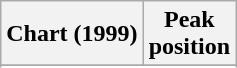<table class="wikitable sortable plainrowheaders" style="text-align:center">
<tr>
<th scope="col">Chart (1999)</th>
<th scope="col">Peak<br> position</th>
</tr>
<tr>
</tr>
<tr>
</tr>
</table>
